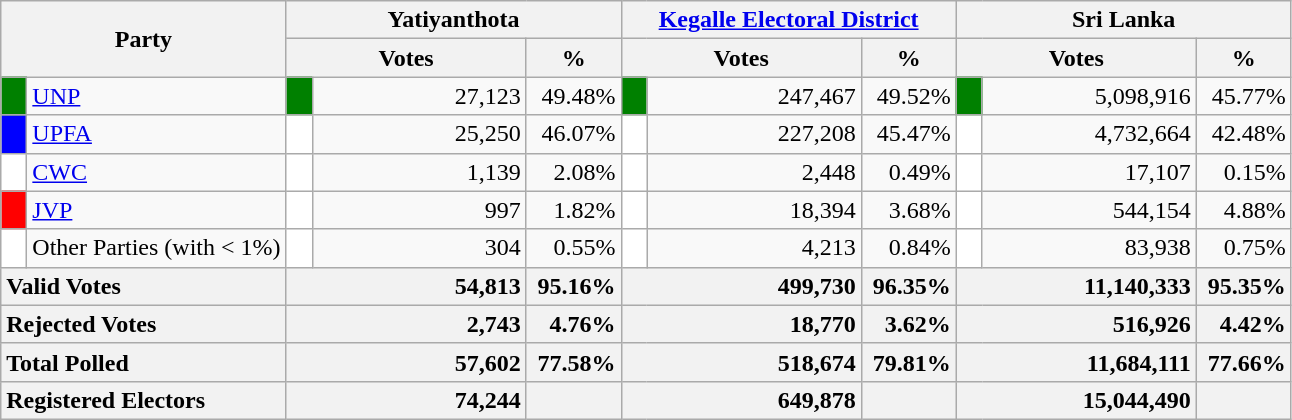<table class="wikitable">
<tr>
<th colspan="2" width="144px"rowspan="2">Party</th>
<th colspan="3" width="216px">Yatiyanthota</th>
<th colspan="3" width="216px"><a href='#'>Kegalle Electoral District</a></th>
<th colspan="3" width="216px">Sri Lanka</th>
</tr>
<tr>
<th colspan="2" width="144px">Votes</th>
<th>%</th>
<th colspan="2" width="144px">Votes</th>
<th>%</th>
<th colspan="2" width="144px">Votes</th>
<th>%</th>
</tr>
<tr>
<td style="background-color:green;" width="10px"></td>
<td style="text-align:left;"><a href='#'>UNP</a></td>
<td style="background-color:green;" width="10px"></td>
<td style="text-align:right;">27,123</td>
<td style="text-align:right;">49.48%</td>
<td style="background-color:green;" width="10px"></td>
<td style="text-align:right;">247,467</td>
<td style="text-align:right;">49.52%</td>
<td style="background-color:green;" width="10px"></td>
<td style="text-align:right;">5,098,916</td>
<td style="text-align:right;">45.77%</td>
</tr>
<tr>
<td style="background-color:blue;" width="10px"></td>
<td style="text-align:left;"><a href='#'>UPFA</a></td>
<td style="background-color:white;" width="10px"></td>
<td style="text-align:right;">25,250</td>
<td style="text-align:right;">46.07%</td>
<td style="background-color:white;" width="10px"></td>
<td style="text-align:right;">227,208</td>
<td style="text-align:right;">45.47%</td>
<td style="background-color:white;" width="10px"></td>
<td style="text-align:right;">4,732,664</td>
<td style="text-align:right;">42.48%</td>
</tr>
<tr>
<td style="background-color:white;" width="10px"></td>
<td style="text-align:left;"><a href='#'>CWC</a></td>
<td style="background-color:white;" width="10px"></td>
<td style="text-align:right;">1,139</td>
<td style="text-align:right;">2.08%</td>
<td style="background-color:white;" width="10px"></td>
<td style="text-align:right;">2,448</td>
<td style="text-align:right;">0.49%</td>
<td style="background-color:white;" width="10px"></td>
<td style="text-align:right;">17,107</td>
<td style="text-align:right;">0.15%</td>
</tr>
<tr>
<td style="background-color:red;" width="10px"></td>
<td style="text-align:left;"><a href='#'>JVP</a></td>
<td style="background-color:white;" width="10px"></td>
<td style="text-align:right;">997</td>
<td style="text-align:right;">1.82%</td>
<td style="background-color:white;" width="10px"></td>
<td style="text-align:right;">18,394</td>
<td style="text-align:right;">3.68%</td>
<td style="background-color:white;" width="10px"></td>
<td style="text-align:right;">544,154</td>
<td style="text-align:right;">4.88%</td>
</tr>
<tr>
<td style="background-color:white;" width="10px"></td>
<td style="text-align:left;">Other Parties (with < 1%)</td>
<td style="background-color:white;" width="10px"></td>
<td style="text-align:right;">304</td>
<td style="text-align:right;">0.55%</td>
<td style="background-color:white;" width="10px"></td>
<td style="text-align:right;">4,213</td>
<td style="text-align:right;">0.84%</td>
<td style="background-color:white;" width="10px"></td>
<td style="text-align:right;">83,938</td>
<td style="text-align:right;">0.75%</td>
</tr>
<tr>
<th colspan="2" width="144px"style="text-align:left;">Valid Votes</th>
<th style="text-align:right;"colspan="2" width="144px">54,813</th>
<th style="text-align:right;">95.16%</th>
<th style="text-align:right;"colspan="2" width="144px">499,730</th>
<th style="text-align:right;">96.35%</th>
<th style="text-align:right;"colspan="2" width="144px">11,140,333</th>
<th style="text-align:right;">95.35%</th>
</tr>
<tr>
<th colspan="2" width="144px"style="text-align:left;">Rejected Votes</th>
<th style="text-align:right;"colspan="2" width="144px">2,743</th>
<th style="text-align:right;">4.76%</th>
<th style="text-align:right;"colspan="2" width="144px">18,770</th>
<th style="text-align:right;">3.62%</th>
<th style="text-align:right;"colspan="2" width="144px">516,926</th>
<th style="text-align:right;">4.42%</th>
</tr>
<tr>
<th colspan="2" width="144px"style="text-align:left;">Total Polled</th>
<th style="text-align:right;"colspan="2" width="144px">57,602</th>
<th style="text-align:right;">77.58%</th>
<th style="text-align:right;"colspan="2" width="144px">518,674</th>
<th style="text-align:right;">79.81%</th>
<th style="text-align:right;"colspan="2" width="144px">11,684,111</th>
<th style="text-align:right;">77.66%</th>
</tr>
<tr>
<th colspan="2" width="144px"style="text-align:left;">Registered Electors</th>
<th style="text-align:right;"colspan="2" width="144px">74,244</th>
<th></th>
<th style="text-align:right;"colspan="2" width="144px">649,878</th>
<th></th>
<th style="text-align:right;"colspan="2" width="144px">15,044,490</th>
<th></th>
</tr>
</table>
